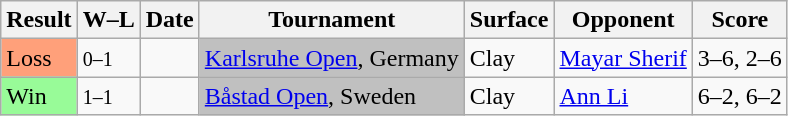<table class="sortable wikitable">
<tr>
<th>Result</th>
<th class=unsortable>W–L</th>
<th>Date</th>
<th>Tournament</th>
<th>Surface</th>
<th>Opponent</th>
<th class=unsortable>Score</th>
</tr>
<tr>
<td bgcolor=FFA07A>Loss</td>
<td><small>0–1</small></td>
<td><a href='#'></a></td>
<td bgcolor=silver><a href='#'>Karlsruhe Open</a>, Germany</td>
<td>Clay</td>
<td> <a href='#'>Mayar Sherif</a></td>
<td>3–6, 2–6</td>
</tr>
<tr>
<td bgcolor=98FB98>Win</td>
<td><small>1–1</small></td>
<td><a href='#'></a></td>
<td bgcolor=silver><a href='#'>Båstad Open</a>, Sweden</td>
<td>Clay</td>
<td> <a href='#'>Ann Li</a></td>
<td>6–2, 6–2</td>
</tr>
</table>
